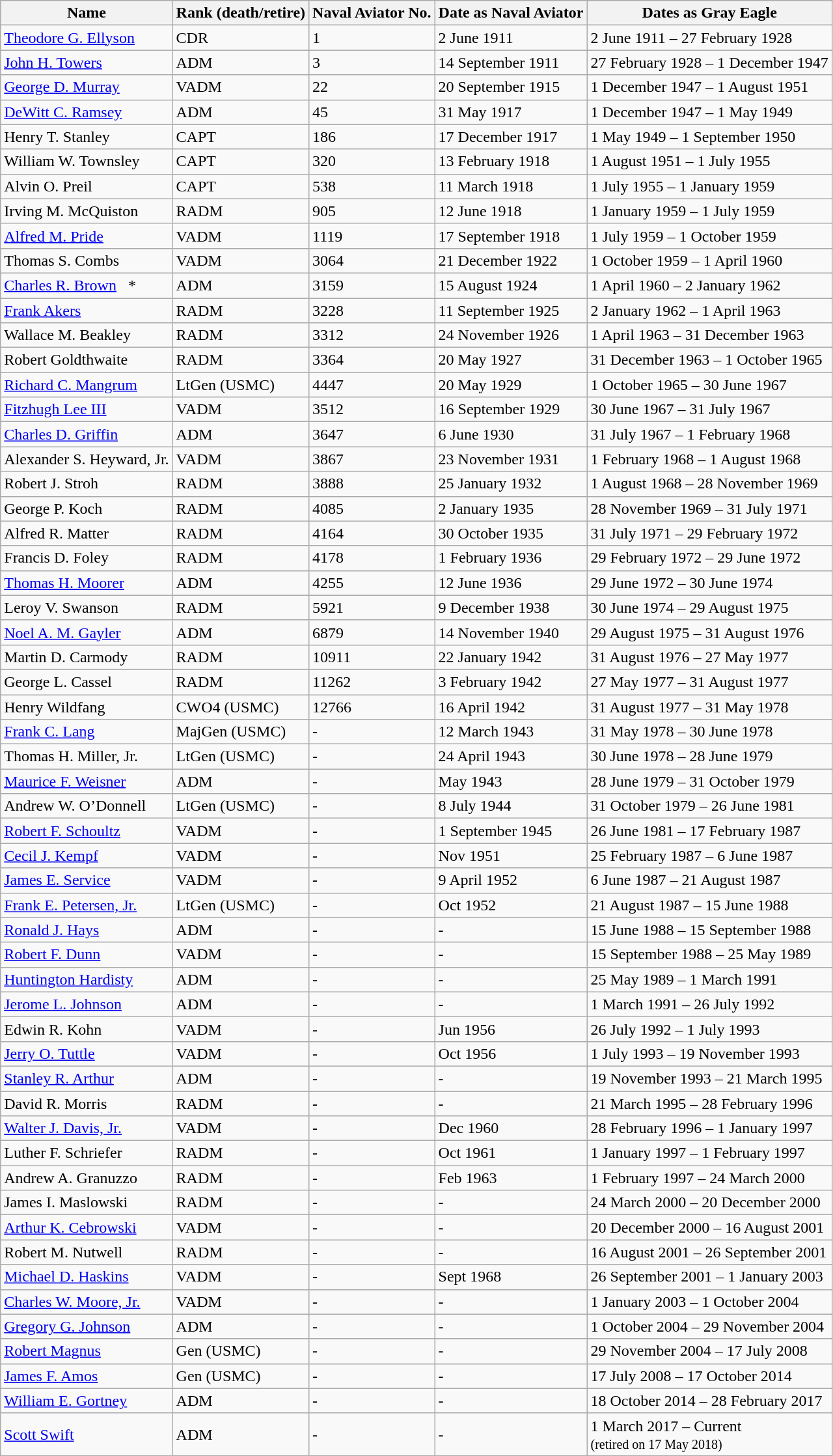<table class="wikitable">
<tr style="background:#efefef;">
<th>Name</th>
<th>Rank (death/retire)</th>
<th>Naval Aviator No.</th>
<th>Date as Naval Aviator</th>
<th>Dates as Gray Eagle</th>
</tr>
<tr>
<td><a href='#'>Theodore G. Ellyson</a></td>
<td>CDR</td>
<td>1</td>
<td>2 June 1911</td>
<td>2 June 1911 – 27 February 1928</td>
</tr>
<tr>
<td><a href='#'>John H. Towers</a></td>
<td>ADM</td>
<td>3</td>
<td>14 September 1911</td>
<td>27 February 1928 – 1 December 1947</td>
</tr>
<tr>
<td><a href='#'>George D. Murray</a></td>
<td>VADM</td>
<td>22</td>
<td>20 September 1915</td>
<td>1 December 1947 – 1 August 1951</td>
</tr>
<tr>
<td><a href='#'>DeWitt C. Ramsey</a></td>
<td>ADM</td>
<td>45</td>
<td>31 May 1917</td>
<td>1 December 1947 – 1 May 1949</td>
</tr>
<tr>
<td>Henry T. Stanley</td>
<td>CAPT</td>
<td>186</td>
<td>17 December 1917</td>
<td>1 May 1949 – 1 September 1950</td>
</tr>
<tr>
<td>William W. Townsley</td>
<td>CAPT</td>
<td>320</td>
<td>13 February 1918</td>
<td>1 August 1951 – 1 July 1955</td>
</tr>
<tr>
<td>Alvin O. Preil</td>
<td>CAPT</td>
<td>538</td>
<td>11 March 1918</td>
<td>1 July 1955 – 1 January 1959</td>
</tr>
<tr>
<td>Irving M. McQuiston</td>
<td>RADM</td>
<td>905</td>
<td>12 June 1918</td>
<td>1 January 1959 – 1 July 1959</td>
</tr>
<tr>
<td><a href='#'>Alfred M. Pride</a></td>
<td>VADM</td>
<td>1119</td>
<td>17 September 1918</td>
<td>1 July 1959 – 1 October 1959</td>
</tr>
<tr>
<td>Thomas S. Combs</td>
<td>VADM</td>
<td>3064</td>
<td>21 December 1922</td>
<td>1 October 1959 – 1 April 1960</td>
</tr>
<tr>
<td><a href='#'>Charles R. Brown</a>   *</td>
<td>ADM</td>
<td>3159</td>
<td>15 August 1924</td>
<td>1 April 1960 – 2 January 1962</td>
</tr>
<tr>
<td><a href='#'>Frank Akers</a></td>
<td>RADM</td>
<td>3228</td>
<td>11 September 1925</td>
<td>2 January 1962 – 1 April 1963</td>
</tr>
<tr>
<td>Wallace M. Beakley</td>
<td>RADM</td>
<td>3312</td>
<td>24 November 1926</td>
<td>1 April 1963 – 31 December 1963</td>
</tr>
<tr>
<td>Robert Goldthwaite</td>
<td>RADM</td>
<td>3364</td>
<td>20 May 1927</td>
<td>31 December 1963 – 1 October 1965</td>
</tr>
<tr>
<td><a href='#'>Richard C. Mangrum</a></td>
<td>LtGen (USMC)</td>
<td>4447</td>
<td>20 May 1929</td>
<td>1 October 1965 – 30 June 1967</td>
</tr>
<tr>
<td><a href='#'>Fitzhugh Lee III</a></td>
<td>VADM</td>
<td>3512</td>
<td>16 September 1929</td>
<td>30 June 1967 – 31 July 1967</td>
</tr>
<tr>
<td><a href='#'>Charles D. Griffin</a></td>
<td>ADM</td>
<td>3647</td>
<td>6 June 1930</td>
<td>31 July 1967 – 1 February 1968</td>
</tr>
<tr>
<td>Alexander S. Heyward, Jr.</td>
<td>VADM</td>
<td>3867</td>
<td>23 November 1931</td>
<td>1 February 1968 – 1 August 1968</td>
</tr>
<tr>
<td>Robert J. Stroh</td>
<td>RADM</td>
<td>3888</td>
<td>25 January 1932</td>
<td>1 August 1968 – 28 November 1969</td>
</tr>
<tr>
<td>George P. Koch</td>
<td>RADM</td>
<td>4085</td>
<td>2 January 1935</td>
<td>28 November 1969 – 31 July 1971</td>
</tr>
<tr>
<td>Alfred R. Matter</td>
<td>RADM</td>
<td>4164</td>
<td>30 October 1935</td>
<td>31 July 1971 – 29 February 1972</td>
</tr>
<tr>
<td>Francis D. Foley</td>
<td>RADM</td>
<td>4178</td>
<td>1 February 1936</td>
<td>29 February 1972 – 29 June 1972</td>
</tr>
<tr>
<td><a href='#'>Thomas H. Moorer</a></td>
<td>ADM</td>
<td>4255</td>
<td>12 June 1936</td>
<td>29 June 1972 – 30 June 1974</td>
</tr>
<tr>
<td>Leroy V. Swanson</td>
<td>RADM</td>
<td>5921</td>
<td>9 December 1938</td>
<td>30 June 1974 – 29 August 1975</td>
</tr>
<tr>
<td><a href='#'>Noel A. M. Gayler</a></td>
<td>ADM</td>
<td>6879</td>
<td>14 November 1940</td>
<td>29 August 1975 – 31 August 1976</td>
</tr>
<tr>
<td>Martin D. Carmody</td>
<td>RADM</td>
<td>10911</td>
<td>22 January 1942</td>
<td>31 August 1976 – 27 May 1977</td>
</tr>
<tr>
<td>George L. Cassel</td>
<td>RADM</td>
<td>11262</td>
<td>3 February 1942</td>
<td>27 May 1977 – 31 August 1977</td>
</tr>
<tr>
<td>Henry Wildfang</td>
<td>CWO4 (USMC)</td>
<td>12766</td>
<td>16 April 1942</td>
<td>31 August 1977 – 31 May 1978</td>
</tr>
<tr>
<td><a href='#'>Frank C. Lang</a></td>
<td>MajGen (USMC)</td>
<td>-</td>
<td>12 March 1943</td>
<td>31 May 1978 – 30 June 1978</td>
</tr>
<tr>
<td>Thomas H. Miller, Jr.</td>
<td>LtGen (USMC)</td>
<td>-</td>
<td>24 April 1943</td>
<td>30 June 1978 – 28 June 1979</td>
</tr>
<tr>
<td><a href='#'>Maurice F. Weisner</a></td>
<td>ADM</td>
<td>-</td>
<td>May 1943</td>
<td>28 June 1979 – 31 October 1979</td>
</tr>
<tr>
<td>Andrew W. O’Donnell</td>
<td>LtGen (USMC)</td>
<td>-</td>
<td>8 July 1944</td>
<td>31 October 1979 – 26 June 1981</td>
</tr>
<tr>
<td><a href='#'>Robert F. Schoultz</a></td>
<td>VADM</td>
<td>-</td>
<td>1 September 1945</td>
<td>26 June 1981 – 17 February 1987</td>
</tr>
<tr>
<td><a href='#'>Cecil J. Kempf</a></td>
<td>VADM</td>
<td>-</td>
<td>Nov 1951</td>
<td>25 February 1987 – 6 June 1987</td>
</tr>
<tr>
<td><a href='#'>James E. Service</a></td>
<td>VADM</td>
<td>-</td>
<td>9 April 1952</td>
<td>6 June 1987 – 21 August 1987</td>
</tr>
<tr>
<td><a href='#'>Frank E. Petersen, Jr.</a></td>
<td>LtGen (USMC)</td>
<td>-</td>
<td>Oct 1952</td>
<td>21 August 1987 – 15 June 1988</td>
</tr>
<tr>
<td><a href='#'>Ronald J. Hays</a></td>
<td>ADM</td>
<td>-</td>
<td>-</td>
<td>15 June 1988 – 15 September 1988</td>
</tr>
<tr>
<td><a href='#'>Robert F. Dunn</a></td>
<td>VADM</td>
<td>-</td>
<td>-</td>
<td>15 September 1988 – 25 May 1989</td>
</tr>
<tr>
<td><a href='#'>Huntington Hardisty</a></td>
<td>ADM</td>
<td>-</td>
<td>-</td>
<td>25 May 1989 – 1 March 1991</td>
</tr>
<tr>
<td><a href='#'>Jerome L. Johnson</a></td>
<td>ADM</td>
<td>-</td>
<td>-</td>
<td>1 March 1991 – 26 July 1992</td>
</tr>
<tr>
<td>Edwin R. Kohn</td>
<td>VADM</td>
<td>-</td>
<td>Jun 1956</td>
<td>26 July 1992 – 1 July 1993</td>
</tr>
<tr>
<td><a href='#'>Jerry O. Tuttle</a></td>
<td>VADM</td>
<td>-</td>
<td>Oct 1956</td>
<td>1 July 1993 – 19 November 1993</td>
</tr>
<tr>
<td><a href='#'>Stanley R. Arthur</a></td>
<td>ADM</td>
<td>-</td>
<td>-</td>
<td>19 November 1993 – 21 March 1995</td>
</tr>
<tr>
<td>David R. Morris</td>
<td>RADM</td>
<td>-</td>
<td>-</td>
<td>21 March 1995 – 28 February 1996</td>
</tr>
<tr>
<td><a href='#'>Walter J. Davis, Jr.</a></td>
<td>VADM</td>
<td>-</td>
<td>Dec 1960</td>
<td>28 February 1996 – 1 January 1997</td>
</tr>
<tr>
<td>Luther F. Schriefer</td>
<td>RADM</td>
<td>-</td>
<td>Oct 1961</td>
<td>1 January 1997 – 1 February 1997</td>
</tr>
<tr>
<td>Andrew A. Granuzzo</td>
<td>RADM</td>
<td>-</td>
<td>Feb 1963</td>
<td>1 February 1997 – 24 March 2000</td>
</tr>
<tr>
<td>James I. Maslowski</td>
<td>RADM</td>
<td>-</td>
<td>-</td>
<td>24 March 2000 – 20 December 2000</td>
</tr>
<tr>
<td><a href='#'>Arthur K. Cebrowski</a></td>
<td>VADM</td>
<td>-</td>
<td>-</td>
<td>20 December 2000 – 16 August 2001</td>
</tr>
<tr>
<td>Robert M. Nutwell</td>
<td>RADM</td>
<td>-</td>
<td>-</td>
<td>16 August 2001 – 26 September 2001</td>
</tr>
<tr>
<td><a href='#'>Michael D. Haskins</a></td>
<td>VADM</td>
<td>-</td>
<td>Sept 1968</td>
<td>26 September 2001 – 1 January 2003</td>
</tr>
<tr>
<td><a href='#'>Charles W. Moore, Jr.</a></td>
<td>VADM</td>
<td>-</td>
<td>-</td>
<td>1 January 2003 – 1 October 2004</td>
</tr>
<tr>
<td><a href='#'>Gregory G. Johnson</a></td>
<td>ADM</td>
<td>-</td>
<td>-</td>
<td>1 October 2004 – 29 November 2004</td>
</tr>
<tr>
<td><a href='#'>Robert Magnus</a></td>
<td>Gen (USMC)</td>
<td>-</td>
<td>-</td>
<td>29 November 2004 – 17 July 2008</td>
</tr>
<tr>
<td><a href='#'>James F. Amos</a></td>
<td>Gen (USMC)</td>
<td>-</td>
<td>-</td>
<td>17 July 2008 – 17 October 2014</td>
</tr>
<tr>
<td><a href='#'>William E. Gortney</a></td>
<td>ADM</td>
<td>-</td>
<td>-</td>
<td>18 October 2014 – 28 February 2017</td>
</tr>
<tr>
<td><a href='#'>Scott Swift</a></td>
<td>ADM</td>
<td>-</td>
<td>-</td>
<td>1 March 2017 – Current<br><small>(retired on 17 May 2018)</small></td>
</tr>
</table>
